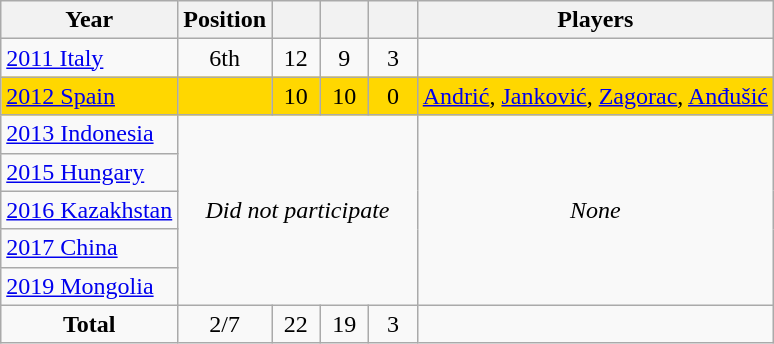<table class="wikitable" style="text-align: center;">
<tr>
<th>Year</th>
<th>Position</th>
<th width=25px></th>
<th width=25px></th>
<th width=25px></th>
<th>Players</th>
</tr>
<tr>
<td style="text-align: left;"> <a href='#'>2011 Italy</a></td>
<td>6th</td>
<td>12</td>
<td>9</td>
<td>3</td>
<td></td>
</tr>
<tr bgcolor="#FFD700">
<td style="text-align: left;"> <a href='#'>2012 Spain</a></td>
<td></td>
<td>10</td>
<td>10</td>
<td>0</td>
<td><a href='#'>Andrić</a>, <a href='#'>Janković</a>, <a href='#'>Zagorac</a>, <a href='#'>Anđušić</a></td>
</tr>
<tr>
<td style="text-align: left;"> <a href='#'>2013 Indonesia</a></td>
<td rowspan=5 colspan=4><em>Did not participate</em></td>
<td rowspan=5><em>None</em></td>
</tr>
<tr>
<td style="text-align: left;"> <a href='#'>2015 Hungary</a></td>
</tr>
<tr>
<td style="text-align: left;"> <a href='#'>2016 Kazakhstan</a></td>
</tr>
<tr>
<td style="text-align: left;"> <a href='#'>2017 China</a></td>
</tr>
<tr>
<td style="text-align: left;"> <a href='#'>2019 Mongolia</a></td>
</tr>
<tr>
<td><strong>Total</strong></td>
<td>2/7</td>
<td>22</td>
<td>19</td>
<td>3</td>
</tr>
</table>
